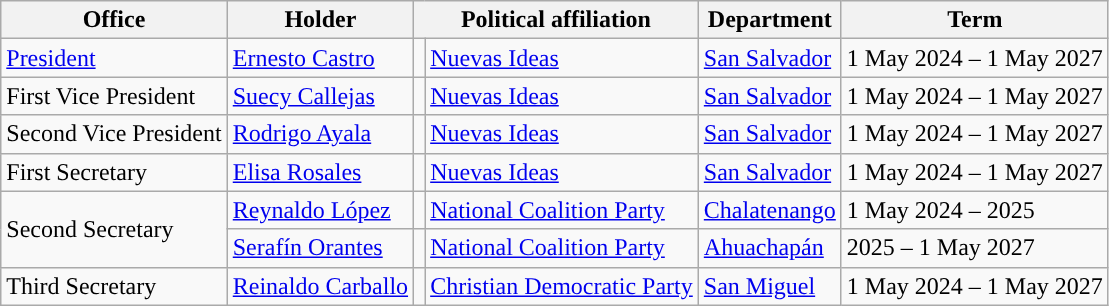<table class="wikitable">
<tr>
<th>Office</th>
<th>Holder</th>
<th colspan="2">Political affiliation</th>
<th>Department</th>
<th>Term</th>
</tr>
<tr>
<td><a href='#'>President</a></td>
<td><a href='#'>Ernesto Castro</a></td>
<td style="background:"></td>
<td><a href='#'>Nuevas Ideas</a></td>
<td><a href='#'>San Salvador</a></td>
<td>1 May 2024 – 1 May 2027</td>
</tr>
<tr>
<td>First Vice President</td>
<td><a href='#'>Suecy Callejas</a></td>
<td style="background:"></td>
<td><a href='#'>Nuevas Ideas</a></td>
<td><a href='#'>San Salvador</a></td>
<td>1 May 2024 – 1 May 2027</td>
</tr>
<tr>
<td>Second Vice President</td>
<td><a href='#'>Rodrigo Ayala</a></td>
<td style="background:"></td>
<td><a href='#'>Nuevas Ideas</a></td>
<td><a href='#'>San Salvador</a></td>
<td>1 May 2024 – 1 May 2027</td>
</tr>
<tr>
<td>First Secretary</td>
<td><a href='#'>Elisa Rosales</a></td>
<td style="background:"></td>
<td><a href='#'>Nuevas Ideas</a></td>
<td><a href='#'>San Salvador</a></td>
<td>1 May 2024 – 1 May 2027</td>
</tr>
<tr>
<td rowspan="2">Second Secretary</td>
<td><a href='#'>Reynaldo López</a></td>
<td style="background:"></td>
<td><a href='#'>National Coalition Party</a></td>
<td><a href='#'>Chalatenango</a></td>
<td>1 May 2024 – 2025</td>
</tr>
<tr>
<td><a href='#'>Serafín Orantes</a></td>
<td style="background:"></td>
<td><a href='#'>National Coalition Party</a></td>
<td><a href='#'>Ahuachapán</a></td>
<td>2025 – 1 May 2027</td>
</tr>
<tr>
<td>Third Secretary</td>
<td><a href='#'>Reinaldo Carballo</a></td>
<td style="background:"></td>
<td><a href='#'>Christian Democratic Party</a></td>
<td><a href='#'>San Miguel</a></td>
<td>1 May 2024 – 1 May 2027</td>
</tr>
</table>
